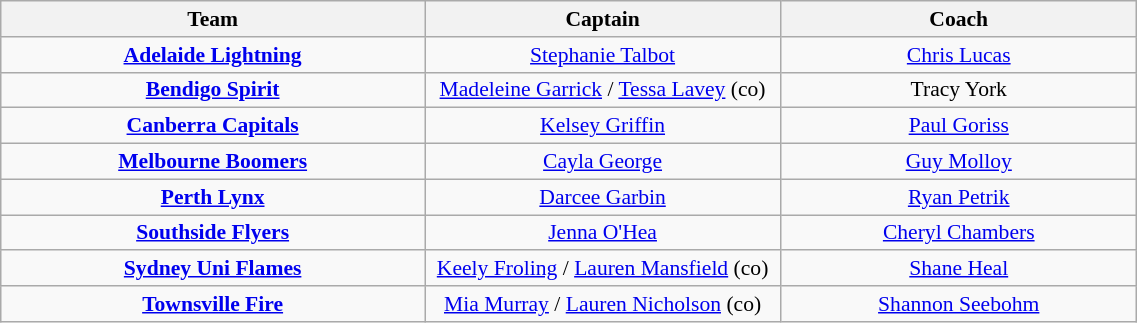<table class="wikitable" style="width: 60%; text-align:center; font-size:90%">
<tr>
<th colspan=1 width=150>Team</th>
<th width=125>Captain</th>
<th width=125>Coach</th>
</tr>
<tr>
<td><strong><a href='#'>Adelaide Lightning</a></strong></td>
<td><a href='#'>Stephanie Talbot</a></td>
<td><a href='#'>Chris Lucas</a></td>
</tr>
<tr>
<td><strong><a href='#'>Bendigo Spirit</a></strong></td>
<td><a href='#'>Madeleine Garrick</a> / <a href='#'>Tessa Lavey</a> (co)</td>
<td>Tracy York</td>
</tr>
<tr>
<td><strong><a href='#'>Canberra Capitals</a></strong></td>
<td><a href='#'>Kelsey Griffin</a></td>
<td><a href='#'>Paul Goriss</a></td>
</tr>
<tr>
<td><strong><a href='#'>Melbourne Boomers</a></strong></td>
<td><a href='#'>Cayla George</a></td>
<td><a href='#'>Guy Molloy</a></td>
</tr>
<tr>
<td><strong><a href='#'>Perth Lynx</a></strong></td>
<td><a href='#'>Darcee Garbin</a></td>
<td><a href='#'>Ryan Petrik</a></td>
</tr>
<tr>
<td><strong><a href='#'>Southside Flyers</a></strong></td>
<td><a href='#'>Jenna O'Hea</a></td>
<td><a href='#'>Cheryl Chambers</a></td>
</tr>
<tr>
<td><strong><a href='#'>Sydney Uni Flames</a></strong></td>
<td><a href='#'>Keely Froling</a> / <a href='#'>Lauren Mansfield</a> (co)</td>
<td><a href='#'>Shane Heal</a></td>
</tr>
<tr>
<td><strong><a href='#'>Townsville Fire</a></strong></td>
<td><a href='#'>Mia Murray</a> / <a href='#'>Lauren Nicholson</a> (co)</td>
<td><a href='#'>Shannon Seebohm</a></td>
</tr>
</table>
